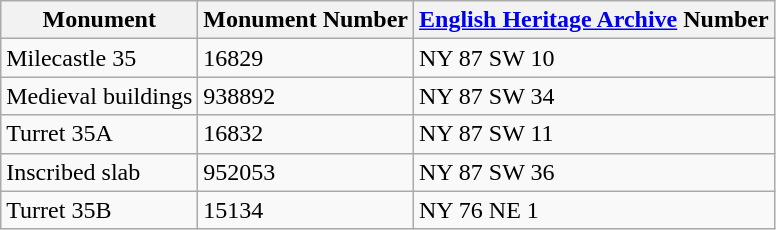<table class="wikitable">
<tr>
<th>Monument</th>
<th>Monument Number</th>
<th><a href='#'>English Heritage Archive</a> Number</th>
</tr>
<tr>
<td>Milecastle 35</td>
<td>16829</td>
<td>NY 87 SW 10</td>
</tr>
<tr>
<td>Medieval buildings</td>
<td>938892</td>
<td>NY 87 SW 34</td>
</tr>
<tr>
<td>Turret 35A</td>
<td>16832</td>
<td>NY 87 SW 11</td>
</tr>
<tr>
<td>Inscribed slab</td>
<td>952053</td>
<td>NY 87 SW 36</td>
</tr>
<tr>
<td>Turret 35B</td>
<td>15134</td>
<td>NY 76 NE 1</td>
</tr>
</table>
